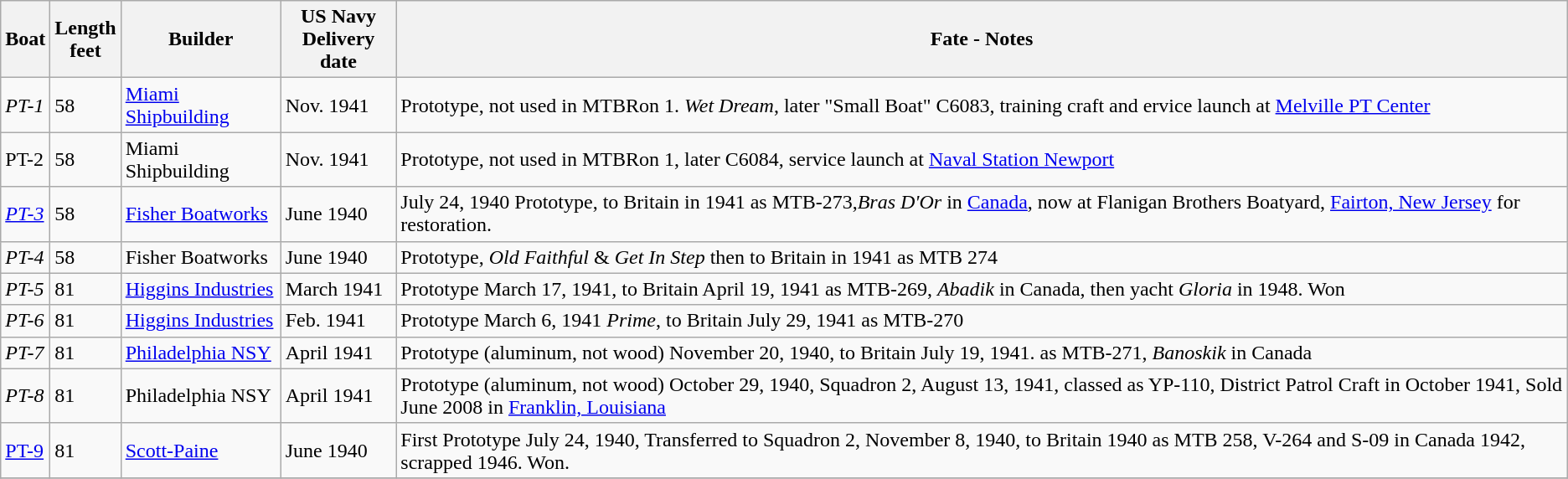<table class="wikitable">
<tr>
<th>Boat</th>
<th>Length<br>feet</th>
<th>Builder</th>
<th>US Navy<br>Delivery date</th>
<th>Fate - Notes</th>
</tr>
<tr>
<td><em>PT-1</em></td>
<td>58</td>
<td><a href='#'>Miami Shipbuilding</a></td>
<td>Nov. 1941</td>
<td>Prototype, not used in MTBRon 1. <em>Wet Dream</em>, later "Small Boat" C6083, training craft and ervice launch at <a href='#'>Melville PT Center</a></td>
</tr>
<tr>
<td>PT-2</td>
<td>58</td>
<td>Miami Shipbuilding</td>
<td>Nov. 1941</td>
<td>Prototype, not used in MTBRon 1, later C6084, service launch at <a href='#'>Naval Station Newport</a></td>
</tr>
<tr>
<td><a href='#'><em>PT-3</em></a></td>
<td>58</td>
<td><a href='#'>Fisher Boatworks</a></td>
<td>June 1940</td>
<td>July 24, 1940 Prototype, to Britain in 1941 as MTB-273,<em>Bras D'Or</em> in <a href='#'>Canada</a>, now at Flanigan Brothers Boatyard, <a href='#'>Fairton, New Jersey</a> for restoration.</td>
</tr>
<tr>
<td><em>PT-4</em></td>
<td>58</td>
<td>Fisher Boatworks</td>
<td>June 1940</td>
<td>Prototype, <em>Old Faithful</em> & <em>Get In Step</em> then to Britain in 1941 as MTB 274</td>
</tr>
<tr>
<td><em>PT-5</em></td>
<td>81</td>
<td><a href='#'>Higgins Industries</a></td>
<td>March 1941</td>
<td>Prototype March 17, 1941, to Britain April 19, 1941 as MTB-269, <em>Abadik</em> in Canada, then yacht <em>Gloria</em> in 1948. Won </td>
</tr>
<tr>
<td><em>PT-6</em></td>
<td>81</td>
<td><a href='#'>Higgins Industries</a></td>
<td>Feb. 1941</td>
<td>Prototype March 6, 1941 <em>Prime</em>, to Britain July 29, 1941 as MTB-270</td>
</tr>
<tr>
<td><em>PT-7</em></td>
<td>81</td>
<td><a href='#'>Philadelphia NSY</a></td>
<td>April 1941</td>
<td>Prototype (aluminum, not wood) November 20, 1940, to Britain July 19, 1941. as MTB-271, <em>Banoskik</em> in Canada</td>
</tr>
<tr>
<td><em>PT-8</em></td>
<td>81</td>
<td>Philadelphia NSY</td>
<td>April 1941</td>
<td>Prototype (aluminum, not wood) October 29, 1940, Squadron 2, August 13, 1941, classed as YP-110, District Patrol Craft in October 1941, Sold June 2008 in <a href='#'>Franklin, Louisiana</a></td>
</tr>
<tr>
<td><a href='#'>PT-9</a></td>
<td>81</td>
<td><a href='#'>Scott-Paine</a></td>
<td>June 1940</td>
<td>First Prototype July 24, 1940, Transferred to Squadron 2, November 8, 1940, to Britain 1940 as MTB 258, V-264 and S-09 in Canada 1942, scrapped 1946. Won.</td>
</tr>
<tr>
</tr>
</table>
